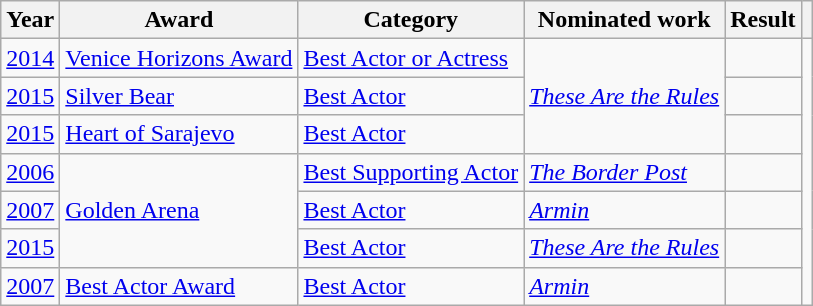<table class="wikitable sortable">
<tr>
<th>Year</th>
<th>Award</th>
<th>Category</th>
<th>Nominated work</th>
<th>Result</th>
<th></th>
</tr>
<tr>
<td><a href='#'>2014</a></td>
<td><a href='#'>Venice Horizons Award</a></td>
<td><a href='#'>Best Actor or Actress</a></td>
<td rowspan=3><em><a href='#'>These Are the Rules</a></em></td>
<td></td>
<td rowspan=7></td>
</tr>
<tr>
<td><a href='#'>2015</a></td>
<td><a href='#'>Silver Bear</a></td>
<td><a href='#'>Best Actor</a></td>
<td></td>
</tr>
<tr>
<td><a href='#'>2015</a></td>
<td><a href='#'>Heart of Sarajevo</a></td>
<td><a href='#'>Best Actor</a></td>
<td></td>
</tr>
<tr>
<td><a href='#'>2006</a></td>
<td rowspan=3><a href='#'>Golden Arena</a></td>
<td><a href='#'>Best Supporting Actor</a></td>
<td><em><a href='#'>The Border Post</a></em></td>
<td></td>
</tr>
<tr>
<td><a href='#'>2007</a></td>
<td><a href='#'>Best Actor</a></td>
<td><em><a href='#'>Armin</a></em></td>
<td></td>
</tr>
<tr>
<td><a href='#'>2015</a></td>
<td><a href='#'>Best Actor</a></td>
<td><em><a href='#'>These Are the Rules</a></em></td>
<td></td>
</tr>
<tr>
<td><a href='#'>2007</a></td>
<td><a href='#'>Best Actor Award</a></td>
<td><a href='#'>Best Actor</a></td>
<td><em><a href='#'>Armin</a></em></td>
<td></td>
</tr>
</table>
